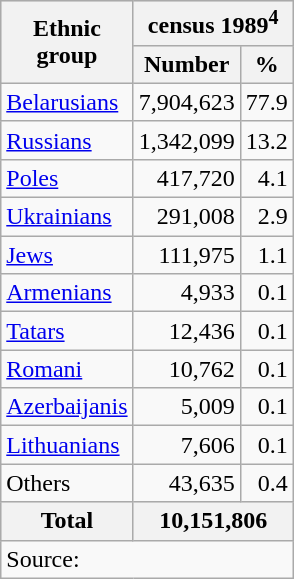<table class="wikitable">
<tr bgcolor="#e0e0e0">
<th rowspan="2">Ethnic<br>group</th>
<th colspan="2">census 1989<sup>4</sup></th>
</tr>
<tr bgcolor="#e0e0e0">
<th>Number</th>
<th>%</th>
</tr>
<tr>
<td><a href='#'>Belarusians</a></td>
<td align="right">7,904,623</td>
<td align="right">77.9</td>
</tr>
<tr>
<td><a href='#'>Russians</a></td>
<td align="right">1,342,099</td>
<td align="right">13.2</td>
</tr>
<tr>
<td><a href='#'>Poles</a></td>
<td align="right">417,720</td>
<td align="right">4.1</td>
</tr>
<tr>
<td><a href='#'>Ukrainians</a></td>
<td align="right">291,008</td>
<td align="right">2.9</td>
</tr>
<tr>
<td><a href='#'>Jews</a></td>
<td align="right">111,975</td>
<td align="right">1.1</td>
</tr>
<tr>
<td><a href='#'>Armenians</a></td>
<td align="right">4,933</td>
<td align="right">0.1</td>
</tr>
<tr>
<td><a href='#'>Tatars</a></td>
<td align="right">12,436</td>
<td align="right">0.1</td>
</tr>
<tr>
<td><a href='#'>Romani</a></td>
<td align="right">10,762</td>
<td align="right">0.1</td>
</tr>
<tr>
<td><a href='#'>Azerbaijanis</a></td>
<td align="right">5,009</td>
<td align="right">0.1</td>
</tr>
<tr>
<td><a href='#'>Lithuanians</a></td>
<td align="right">7,606</td>
<td align="right">0.1</td>
</tr>
<tr>
<td>Others</td>
<td align="right">43,635</td>
<td align="right">0.4</td>
</tr>
<tr bgcolor="#e0e0e0">
<th align="left">Total</th>
<th colspan="2">10,151,806</th>
</tr>
<tr>
<td colspan="15">Source:</td>
</tr>
</table>
